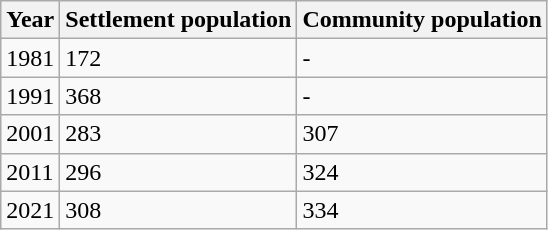<table class="wikitable">
<tr>
<th>Year</th>
<th>Settlement population</th>
<th>Community population</th>
</tr>
<tr>
<td>1981</td>
<td>172</td>
<td>-</td>
</tr>
<tr>
<td>1991</td>
<td>368</td>
<td>-</td>
</tr>
<tr>
<td>2001</td>
<td>283</td>
<td>307</td>
</tr>
<tr>
<td>2011</td>
<td>296</td>
<td>324</td>
</tr>
<tr>
<td>2021</td>
<td>308</td>
<td>334</td>
</tr>
</table>
